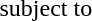<table>
<tr>
<td colspan="2"></td>
<td></td>
</tr>
<tr>
<td>subject to</td>
<td></td>
<td></td>
</tr>
<tr>
<td></td>
<td></td>
<td></td>
</tr>
</table>
